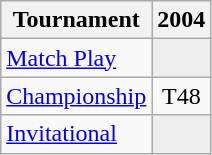<table class="wikitable" style="text-align:center;">
<tr>
<th>Tournament</th>
<th>2004</th>
</tr>
<tr>
<td align="left"><a href='#'>Match Play</a></td>
<td style="background:#eeeeee;"></td>
</tr>
<tr>
<td align="left"><a href='#'>Championship</a></td>
<td>T48</td>
</tr>
<tr>
<td align="left"><a href='#'>Invitational</a></td>
<td style="background:#eeeeee;"></td>
</tr>
</table>
